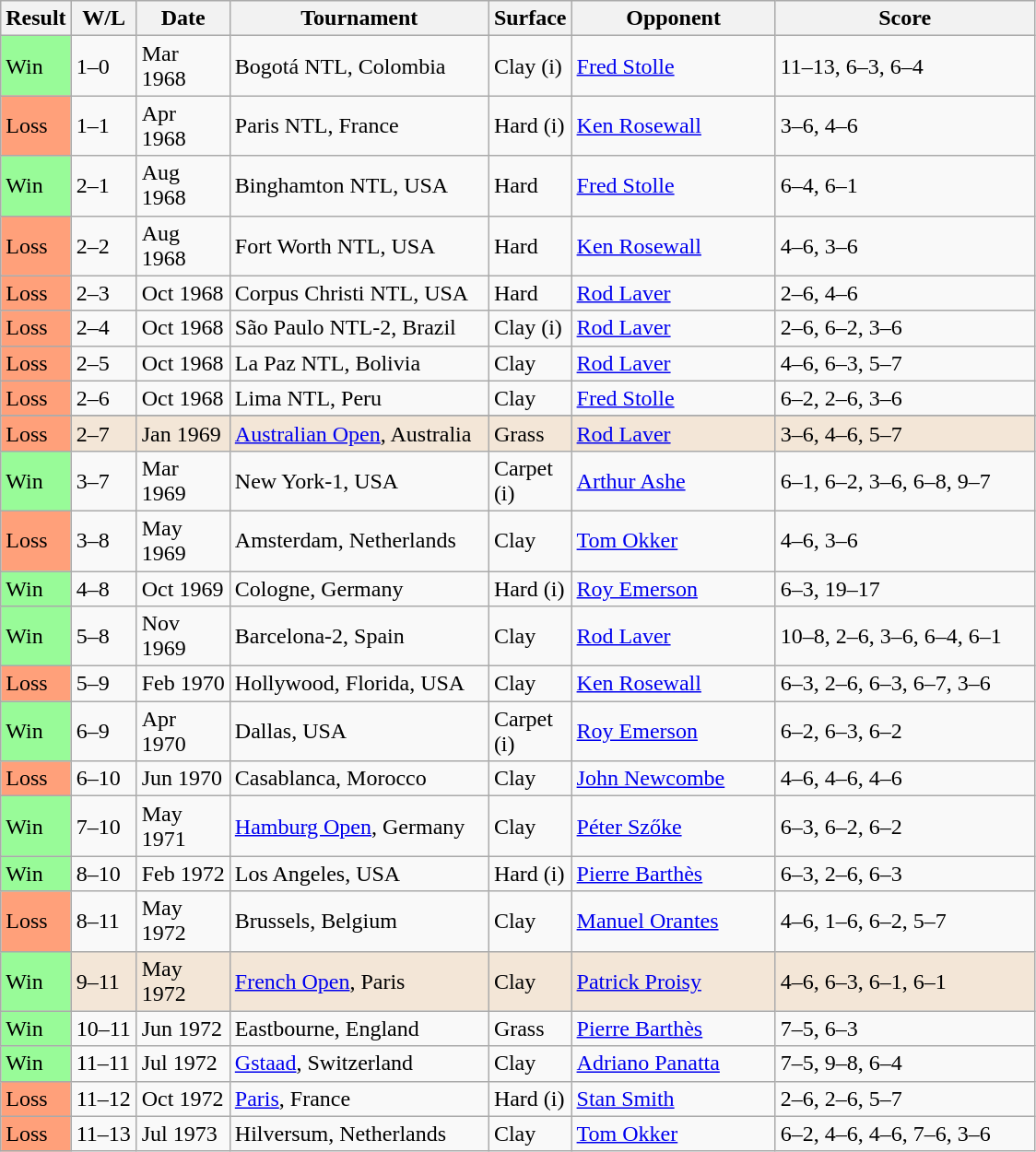<table class="sortable wikitable">
<tr>
<th style="width:40px">Result</th>
<th style="width:40px" class="unsortable">W/L</th>
<th style="width:60px">Date</th>
<th style="width:180px">Tournament</th>
<th style="width:50px">Surface</th>
<th style="width:140px">Opponent</th>
<th style="width:180px" class="unsortable">Score</th>
</tr>
<tr>
<td style="background:#98fb98;">Win</td>
<td>1–0</td>
<td>Mar 1968</td>
<td>Bogotá NTL, Colombia</td>
<td>Clay (i)</td>
<td> <a href='#'>Fred Stolle</a></td>
<td>11–13, 6–3, 6–4</td>
</tr>
<tr>
<td style="background:#ffa07a;">Loss</td>
<td>1–1</td>
<td>Apr 1968</td>
<td>Paris NTL, France</td>
<td>Hard (i)</td>
<td> <a href='#'>Ken Rosewall</a></td>
<td>3–6, 4–6</td>
</tr>
<tr>
<td style="background:#98fb98;">Win</td>
<td>2–1</td>
<td>Aug 1968</td>
<td>Binghamton NTL, USA</td>
<td>Hard</td>
<td> <a href='#'>Fred Stolle</a></td>
<td>6–4, 6–1</td>
</tr>
<tr>
<td style="background:#ffa07a;">Loss</td>
<td>2–2</td>
<td>Aug 1968</td>
<td>Fort Worth NTL, USA</td>
<td>Hard</td>
<td> <a href='#'>Ken Rosewall</a></td>
<td>4–6, 3–6</td>
</tr>
<tr>
<td style="background:#ffa07a;">Loss</td>
<td>2–3</td>
<td>Oct 1968</td>
<td>Corpus Christi NTL, USA</td>
<td>Hard</td>
<td> <a href='#'>Rod Laver</a></td>
<td>2–6, 4–6</td>
</tr>
<tr>
<td style="background:#ffa07a;">Loss</td>
<td>2–4</td>
<td>Oct 1968</td>
<td>São Paulo NTL-2, Brazil</td>
<td>Clay (i)</td>
<td> <a href='#'>Rod Laver</a></td>
<td>2–6, 6–2, 3–6</td>
</tr>
<tr>
<td style="background:#ffa07a;">Loss</td>
<td>2–5</td>
<td>Oct 1968</td>
<td>La Paz NTL, Bolivia</td>
<td>Clay</td>
<td> <a href='#'>Rod Laver</a></td>
<td>4–6, 6–3, 5–7</td>
</tr>
<tr>
<td style="background:#ffa07a;">Loss</td>
<td>2–6</td>
<td>Oct 1968</td>
<td>Lima NTL, Peru</td>
<td>Clay</td>
<td> <a href='#'>Fred Stolle</a></td>
<td>6–2, 2–6, 3–6</td>
</tr>
<tr>
</tr>
<tr style="background:#f3e6d7;">
<td style="background:#ffa07a;">Loss</td>
<td>2–7</td>
<td>Jan 1969</td>
<td><a href='#'>Australian Open</a>, Australia</td>
<td>Grass</td>
<td> <a href='#'>Rod Laver</a></td>
<td>3–6, 4–6, 5–7</td>
</tr>
<tr>
<td style="background:#98fb98;">Win</td>
<td>3–7</td>
<td>Mar 1969</td>
<td>New York-1, USA</td>
<td>Carpet (i)</td>
<td> <a href='#'>Arthur Ashe</a></td>
<td>6–1, 6–2, 3–6, 6–8, 9–7</td>
</tr>
<tr>
<td style="background:#ffa07a;">Loss</td>
<td>3–8</td>
<td>May 1969</td>
<td>Amsterdam, Netherlands</td>
<td>Clay</td>
<td> <a href='#'>Tom Okker</a></td>
<td>4–6, 3–6</td>
</tr>
<tr>
<td style="background:#98fb98;">Win</td>
<td>4–8</td>
<td>Oct 1969</td>
<td>Cologne, Germany</td>
<td>Hard (i)</td>
<td> <a href='#'>Roy Emerson</a></td>
<td>6–3, 19–17</td>
</tr>
<tr>
<td style="background:#98fb98;">Win</td>
<td>5–8</td>
<td>Nov 1969</td>
<td>Barcelona-2, Spain</td>
<td>Clay</td>
<td> <a href='#'>Rod Laver</a></td>
<td>10–8, 2–6, 3–6, 6–4, 6–1</td>
</tr>
<tr>
<td style="background:#ffa07a;">Loss</td>
<td>5–9</td>
<td>Feb 1970</td>
<td>Hollywood, Florida, USA</td>
<td>Clay</td>
<td> <a href='#'>Ken Rosewall</a></td>
<td>6–3, 2–6, 6–3, 6–7, 3–6</td>
</tr>
<tr>
<td style="background:#98fb98;">Win</td>
<td>6–9</td>
<td>Apr 1970</td>
<td>Dallas, USA</td>
<td>Carpet (i)</td>
<td> <a href='#'>Roy Emerson</a></td>
<td>6–2, 6–3, 6–2</td>
</tr>
<tr>
<td style="background:#ffa07a;">Loss</td>
<td>6–10</td>
<td>Jun 1970</td>
<td>Casablanca, Morocco</td>
<td>Clay</td>
<td> <a href='#'>John Newcombe</a></td>
<td>4–6, 4–6, 4–6</td>
</tr>
<tr>
<td style="background:#98fb98;">Win</td>
<td>7–10</td>
<td>May 1971</td>
<td><a href='#'>Hamburg Open</a>, Germany</td>
<td>Clay</td>
<td> <a href='#'>Péter Szőke</a></td>
<td>6–3, 6–2, 6–2</td>
</tr>
<tr>
<td style="background:#98fb98;">Win</td>
<td>8–10</td>
<td>Feb 1972</td>
<td>Los Angeles, USA</td>
<td>Hard (i)</td>
<td> <a href='#'>Pierre Barthès</a></td>
<td>6–3, 2–6, 6–3</td>
</tr>
<tr>
<td style="background:#ffa07a;">Loss</td>
<td>8–11</td>
<td>May 1972</td>
<td>Brussels, Belgium</td>
<td>Clay</td>
<td> <a href='#'>Manuel Orantes</a></td>
<td>4–6, 1–6, 6–2, 5–7</td>
</tr>
<tr style="background:#f3e6d7;">
<td style="background:#98fb98;">Win</td>
<td>9–11</td>
<td>May 1972</td>
<td><a href='#'>French Open</a>, Paris</td>
<td>Clay</td>
<td> <a href='#'>Patrick Proisy</a></td>
<td>4–6, 6–3, 6–1, 6–1</td>
</tr>
<tr>
<td style="background:#98fb98;">Win</td>
<td>10–11</td>
<td>Jun 1972</td>
<td>Eastbourne, England</td>
<td>Grass</td>
<td> <a href='#'>Pierre Barthès</a></td>
<td>7–5, 6–3</td>
</tr>
<tr>
<td style="background:#98fb98;">Win</td>
<td>11–11</td>
<td>Jul 1972</td>
<td><a href='#'>Gstaad</a>, Switzerland</td>
<td>Clay</td>
<td> <a href='#'>Adriano Panatta</a></td>
<td>7–5, 9–8, 6–4</td>
</tr>
<tr>
<td style="background:#ffa07a;">Loss</td>
<td>11–12</td>
<td>Oct 1972</td>
<td><a href='#'>Paris</a>, France</td>
<td>Hard (i)</td>
<td> <a href='#'>Stan Smith</a></td>
<td>2–6, 2–6, 5–7</td>
</tr>
<tr>
<td style="background:#ffa07a;">Loss</td>
<td>11–13</td>
<td>Jul 1973</td>
<td>Hilversum, Netherlands</td>
<td>Clay</td>
<td> <a href='#'>Tom Okker</a></td>
<td>6–2, 4–6, 4–6, 7–6, 3–6</td>
</tr>
</table>
